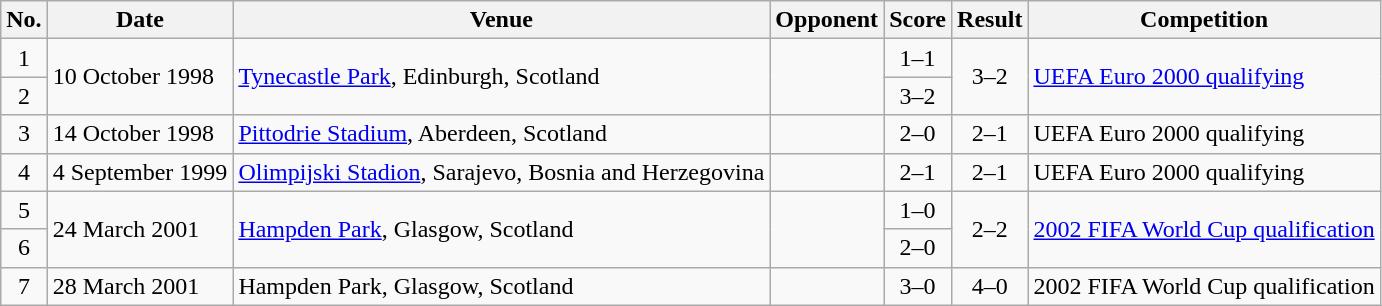<table class="wikitable sortable">
<tr>
<th scope="col">No.</th>
<th scope="col">Date</th>
<th scope="col">Venue</th>
<th scope="col">Opponent</th>
<th scope="col">Score</th>
<th scope="col">Result</th>
<th scope="col">Competition</th>
</tr>
<tr>
<td align="center">1</td>
<td rowspan="2">10 October 1998</td>
<td rowspan="2"><a href='#'>Tynecastle Park</a>, Edinburgh, Scotland</td>
<td rowspan="2"></td>
<td align="center">1–1</td>
<td align="center" rowspan="2">3–2</td>
<td rowspan="2"><a href='#'>UEFA Euro 2000 qualifying</a></td>
</tr>
<tr>
<td align="center">2</td>
<td align="center">3–2</td>
</tr>
<tr>
<td align="center">3</td>
<td>14 October 1998</td>
<td><a href='#'>Pittodrie Stadium</a>, Aberdeen, Scotland</td>
<td></td>
<td align="center">2–0</td>
<td align="center">2–1</td>
<td>UEFA Euro 2000 qualifying</td>
</tr>
<tr>
<td align="center">4</td>
<td>4 September 1999</td>
<td><a href='#'>Olimpijski Stadion</a>, Sarajevo, Bosnia and Herzegovina</td>
<td></td>
<td align="center">2–1</td>
<td align="center">2–1</td>
<td>UEFA Euro 2000 qualifying</td>
</tr>
<tr>
<td align="center">5</td>
<td rowspan="2">24 March 2001</td>
<td rowspan="2"><a href='#'>Hampden Park</a>, Glasgow, Scotland</td>
<td rowspan="2"></td>
<td align="center">1–0</td>
<td align="center" rowspan="2">2–2</td>
<td rowspan="2"><a href='#'>2002 FIFA World Cup qualification</a></td>
</tr>
<tr>
<td align="center">6</td>
<td align="center">2–0</td>
</tr>
<tr>
<td align="center">7</td>
<td>28 March 2001</td>
<td>Hampden Park, Glasgow, Scotland</td>
<td></td>
<td align="center">3–0</td>
<td align="center">4–0</td>
<td>2002 FIFA World Cup qualification</td>
</tr>
</table>
